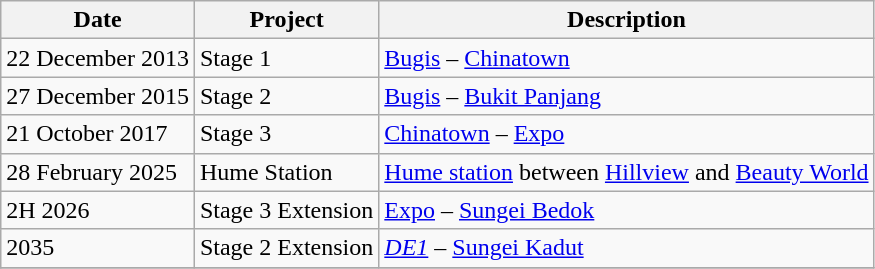<table class="wikitable">
<tr>
<th>Date</th>
<th>Project</th>
<th>Description</th>
</tr>
<tr>
<td>22 December 2013</td>
<td>Stage 1</td>
<td><a href='#'>Bugis</a> – <a href='#'>Chinatown</a></td>
</tr>
<tr>
<td>27 December 2015</td>
<td>Stage 2</td>
<td><a href='#'>Bugis</a> – <a href='#'>Bukit Panjang</a></td>
</tr>
<tr>
<td>21 October 2017</td>
<td>Stage 3</td>
<td><a href='#'>Chinatown</a> – <a href='#'>Expo</a></td>
</tr>
<tr>
<td>28 February 2025</td>
<td>Hume Station</td>
<td><a href='#'>Hume station</a> between <a href='#'>Hillview</a> and <a href='#'>Beauty World</a></td>
</tr>
<tr>
<td>2H 2026</td>
<td>Stage 3 Extension</td>
<td><a href='#'>Expo</a> – <a href='#'>Sungei Bedok</a></td>
</tr>
<tr>
<td>2035</td>
<td>Stage 2 Extension</td>
<td><em><a href='#'>DE1</a></em>  – <a href='#'>Sungei Kadut</a></td>
</tr>
<tr>
</tr>
</table>
